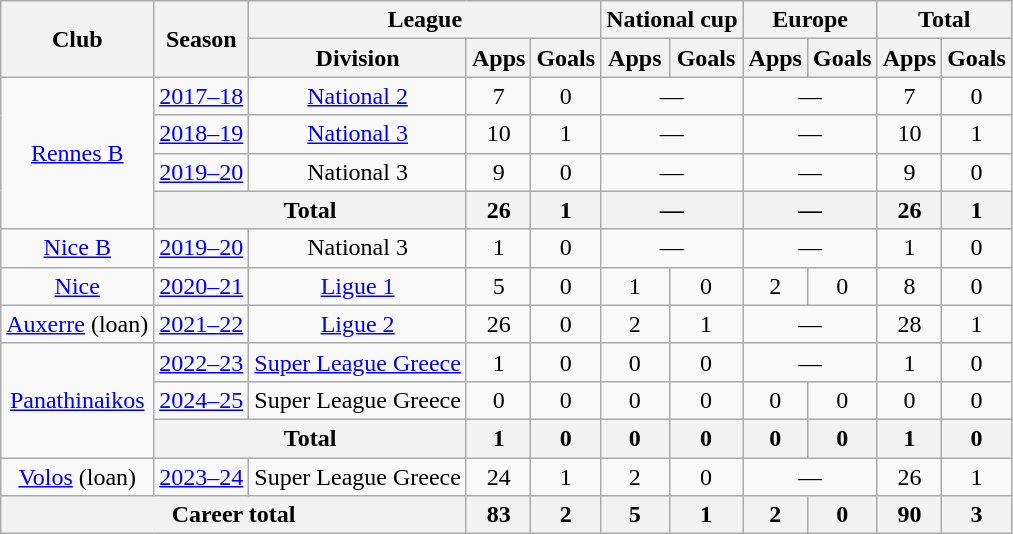<table class="wikitable" style="text-align: center;">
<tr>
<th rowspan="2">Club</th>
<th rowspan="2">Season</th>
<th colspan="3">League</th>
<th colspan="2">National cup</th>
<th colspan="2">Europe</th>
<th colspan="2">Total</th>
</tr>
<tr>
<th>Division</th>
<th>Apps</th>
<th>Goals</th>
<th>Apps</th>
<th>Goals</th>
<th>Apps</th>
<th>Goals</th>
<th>Apps</th>
<th>Goals</th>
</tr>
<tr>
<td rowspan="4"><a href='#'>Rennes B</a></td>
<td><a href='#'>2017–18</a></td>
<td><a href='#'>National 2</a></td>
<td>7</td>
<td>0</td>
<td colspan="2">—</td>
<td colspan="2">—</td>
<td>7</td>
<td>0</td>
</tr>
<tr>
<td><a href='#'>2018–19</a></td>
<td><a href='#'>National 3</a></td>
<td>10</td>
<td>1</td>
<td colspan="2">—</td>
<td colspan="2">—</td>
<td>10</td>
<td>1</td>
</tr>
<tr>
<td><a href='#'>2019–20</a></td>
<td>National 3</td>
<td>9</td>
<td>0</td>
<td colspan="2">—</td>
<td colspan="2">—</td>
<td>9</td>
<td>0</td>
</tr>
<tr>
<th colspan="2">Total</th>
<th>26</th>
<th>1</th>
<th colspan="2">—</th>
<th colspan="2">—</th>
<th>26</th>
<th>1</th>
</tr>
<tr>
<td><a href='#'>Nice B</a></td>
<td><a href='#'>2019–20</a></td>
<td>National 3</td>
<td>1</td>
<td>0</td>
<td colspan="2">—</td>
<td colspan="2">—</td>
<td>1</td>
<td>0</td>
</tr>
<tr>
<td><a href='#'>Nice</a></td>
<td><a href='#'>2020–21</a></td>
<td><a href='#'>Ligue 1</a></td>
<td>5</td>
<td>0</td>
<td>1</td>
<td>0</td>
<td>2</td>
<td>0</td>
<td>8</td>
<td>0</td>
</tr>
<tr>
<td><a href='#'>Auxerre</a> (loan)</td>
<td><a href='#'>2021–22</a></td>
<td><a href='#'>Ligue 2</a></td>
<td>26</td>
<td>0</td>
<td>2</td>
<td>1</td>
<td colspan="2">—</td>
<td>28</td>
<td>1</td>
</tr>
<tr>
<td rowspan="3"><a href='#'>Panathinaikos</a></td>
<td><a href='#'>2022–23</a></td>
<td><a href='#'>Super League Greece</a></td>
<td>1</td>
<td>0</td>
<td>0</td>
<td>0</td>
<td colspan="2">—</td>
<td>1</td>
<td>0</td>
</tr>
<tr>
<td><a href='#'>2024–25</a></td>
<td>Super League Greece</td>
<td>0</td>
<td>0</td>
<td>0</td>
<td>0</td>
<td>0</td>
<td>0</td>
<td>0</td>
<td>0</td>
</tr>
<tr>
<th colspan="2">Total</th>
<th>1</th>
<th>0</th>
<th>0</th>
<th>0</th>
<th>0</th>
<th>0</th>
<th>1</th>
<th>0</th>
</tr>
<tr>
<td><a href='#'>Volos</a> (loan)</td>
<td><a href='#'>2023–24</a></td>
<td>Super League Greece</td>
<td>24</td>
<td>1</td>
<td>2</td>
<td>0</td>
<td colspan="2">—</td>
<td>26</td>
<td>1</td>
</tr>
<tr>
<th colspan="3">Career total</th>
<th>83</th>
<th>2</th>
<th>5</th>
<th>1</th>
<th>2</th>
<th>0</th>
<th>90</th>
<th>3</th>
</tr>
</table>
